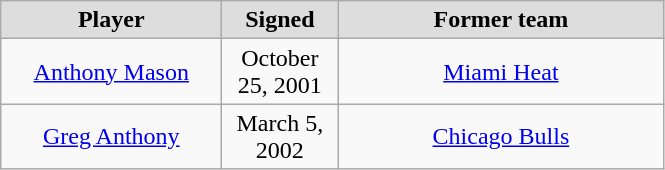<table class="wikitable" style="text-align: center">
<tr style="text-align:center; background:#ddd;">
<td style="width:140px"><strong>Player</strong></td>
<td style="width:70px"><strong>Signed</strong></td>
<td style="width:210px"><strong>Former team</strong></td>
</tr>
<tr>
<td><a href='#'>Anthony Mason</a></td>
<td>October 25, 2001</td>
<td><a href='#'>Miami Heat</a></td>
</tr>
<tr>
<td><a href='#'>Greg Anthony</a></td>
<td>March 5, 2002</td>
<td><a href='#'>Chicago Bulls</a></td>
</tr>
</table>
